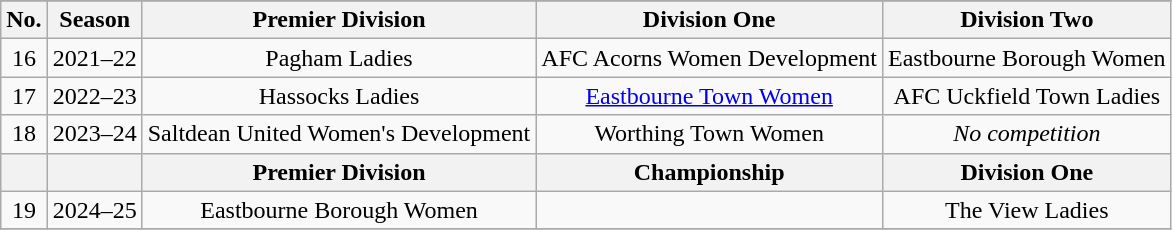<table class="wikitable" style="text-align: center">
<tr>
</tr>
<tr>
<th>No.</th>
<th>Season</th>
<th>Premier Division</th>
<th>Division One</th>
<th>Division Two</th>
</tr>
<tr>
<td align=center>16</td>
<td>2021–22</td>
<td>Pagham Ladies</td>
<td>AFC Acorns Women Development</td>
<td>Eastbourne Borough Women</td>
</tr>
<tr>
<td align=center>17</td>
<td>2022–23</td>
<td>Hassocks Ladies</td>
<td><a href='#'>Eastbourne Town Women</a></td>
<td>AFC Uckfield Town Ladies</td>
</tr>
<tr>
<td align=center>18</td>
<td>2023–24</td>
<td>Saltdean United Women's Development</td>
<td>Worthing Town Women</td>
<td><em>No competition</em></td>
</tr>
<tr>
<th></th>
<th></th>
<th>Premier Division</th>
<th>Championship</th>
<th>Division One</th>
</tr>
<tr>
<td align=center>19</td>
<td>2024–25</td>
<td>Eastbourne Borough Women</td>
<td></td>
<td>The View Ladies</td>
</tr>
<tr>
</tr>
</table>
